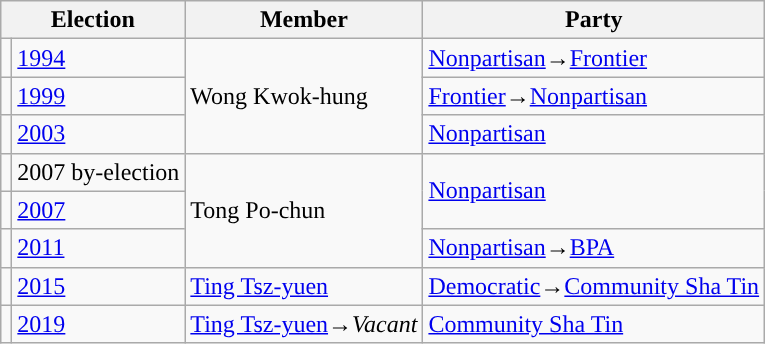<table class="wikitable">
<tr>
<th colspan="2">Election</th>
<th>Member</th>
<th>Party</th>
</tr>
<tr>
<td style="background-color: "></td>
<td><a href='#'>1994</a></td>
<td rowspan=3>Wong Kwok-hung</td>
<td><a href='#'>Nonpartisan</a>→<a href='#'>Frontier</a></td>
</tr>
<tr>
<td style="background-color: "></td>
<td><a href='#'>1999</a></td>
<td><a href='#'>Frontier</a>→<a href='#'>Nonpartisan</a></td>
</tr>
<tr>
<td style="background-color: "></td>
<td><a href='#'>2003</a></td>
<td><a href='#'>Nonpartisan</a></td>
</tr>
<tr>
<td style="background-color: "></td>
<td>2007 by-election</td>
<td rowspan=3>Tong Po-chun</td>
<td rowspan=2><a href='#'>Nonpartisan</a></td>
</tr>
<tr>
<td style="background-color: "></td>
<td><a href='#'>2007</a></td>
</tr>
<tr>
<td style="background-color: "></td>
<td><a href='#'>2011</a></td>
<td><a href='#'>Nonpartisan</a>→<a href='#'>BPA</a></td>
</tr>
<tr>
<td style="background-color: "></td>
<td><a href='#'>2015</a></td>
<td><a href='#'>Ting Tsz-yuen</a></td>
<td><a href='#'>Democratic</a>→<a href='#'>Community Sha Tin</a></td>
</tr>
<tr>
<td style="background-color: "></td>
<td><a href='#'>2019</a></td>
<td><a href='#'>Ting Tsz-yuen</a>→<em>Vacant</em></td>
<td><a href='#'>Community Sha Tin</a></td>
</tr>
</table>
